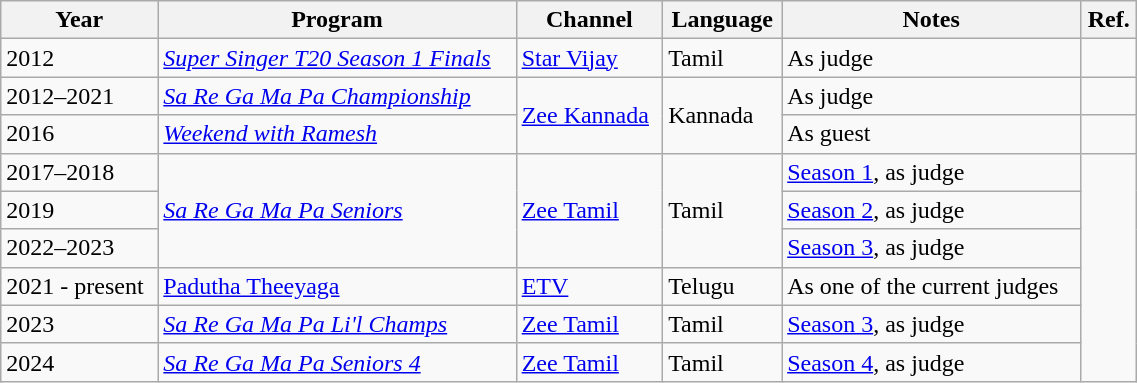<table class="wikitable sortable" style="width:60%;">
<tr>
<th><strong>Year</strong></th>
<th>Program</th>
<th>Channel</th>
<th>Language</th>
<th>Notes</th>
<th>Ref.</th>
</tr>
<tr>
<td>2012</td>
<td><em><a href='#'>Super Singer T20 Season 1 Finals</a></em></td>
<td><a href='#'>Star Vijay</a></td>
<td>Tamil</td>
<td>As judge</td>
</tr>
<tr>
<td>2012–2021</td>
<td><em><a href='#'>Sa Re Ga Ma Pa Championship</a></em></td>
<td rowspan="2"><a href='#'>Zee Kannada</a></td>
<td rowspan="2">Kannada</td>
<td>As judge</td>
<td></td>
</tr>
<tr>
<td>2016</td>
<td><em><a href='#'>Weekend with Ramesh</a></em></td>
<td>As guest</td>
<td></td>
</tr>
<tr>
<td>2017–2018</td>
<td rowspan="3"><em><a href='#'>Sa Re Ga Ma Pa Seniors</a></em></td>
<td rowspan="3"><a href='#'>Zee Tamil</a></td>
<td rowspan="3">Tamil</td>
<td><a href='#'>Season 1</a>, as judge</td>
</tr>
<tr>
<td>2019</td>
<td><a href='#'>Season 2</a>, as judge</td>
</tr>
<tr>
<td>2022–2023</td>
<td><a href='#'>Season 3</a>, as judge</td>
</tr>
<tr>
<td>2021 - present</td>
<td><a href='#'>Padutha Theeyaga</a></td>
<td><a href='#'>ETV</a></td>
<td>Telugu</td>
<td>As one of the current judges</td>
</tr>
<tr>
<td>2023</td>
<td><a href='#'><em>Sa Re Ga Ma Pa Li'l Champs</em></a></td>
<td><a href='#'>Zee Tamil</a></td>
<td>Tamil</td>
<td><a href='#'>Season 3</a>, as judge</td>
</tr>
<tr>
<td>2024</td>
<td><a href='#'><em>Sa Re Ga Ma Pa Seniors 4</em></a></td>
<td><a href='#'>Zee Tamil</a></td>
<td>Tamil</td>
<td><a href='#'>Season 4</a>, as judge</td>
</tr>
</table>
